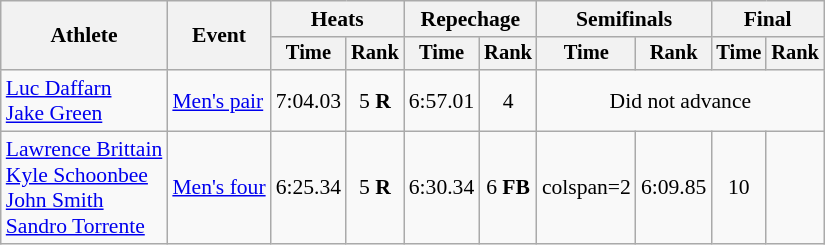<table class="wikitable" style="font-size:90%">
<tr>
<th rowspan="2">Athlete</th>
<th rowspan="2">Event</th>
<th colspan="2">Heats</th>
<th colspan="2">Repechage</th>
<th colspan="2">Semifinals</th>
<th colspan="2">Final</th>
</tr>
<tr style="font-size:95%">
<th>Time</th>
<th>Rank</th>
<th>Time</th>
<th>Rank</th>
<th>Time</th>
<th>Rank</th>
<th>Time</th>
<th>Rank</th>
</tr>
<tr align=center>
<td align=left><a href='#'>Luc Daffarn</a><br><a href='#'>Jake Green</a></td>
<td align=left><a href='#'>Men's pair</a></td>
<td>7:04.03</td>
<td>5 <strong>R</strong></td>
<td>6:57.01</td>
<td>4</td>
<td colspan=4>Did not advance</td>
</tr>
<tr align=center>
<td align=left><a href='#'>Lawrence Brittain</a><br><a href='#'>Kyle Schoonbee</a><br><a href='#'>John Smith</a><br><a href='#'>Sandro Torrente</a></td>
<td align=left><a href='#'>Men's four</a></td>
<td>6:25.34</td>
<td>5 <strong>R</strong></td>
<td>6:30.34</td>
<td>6 <strong>FB</strong></td>
<td>colspan=2 </td>
<td>6:09.85</td>
<td>10</td>
</tr>
</table>
